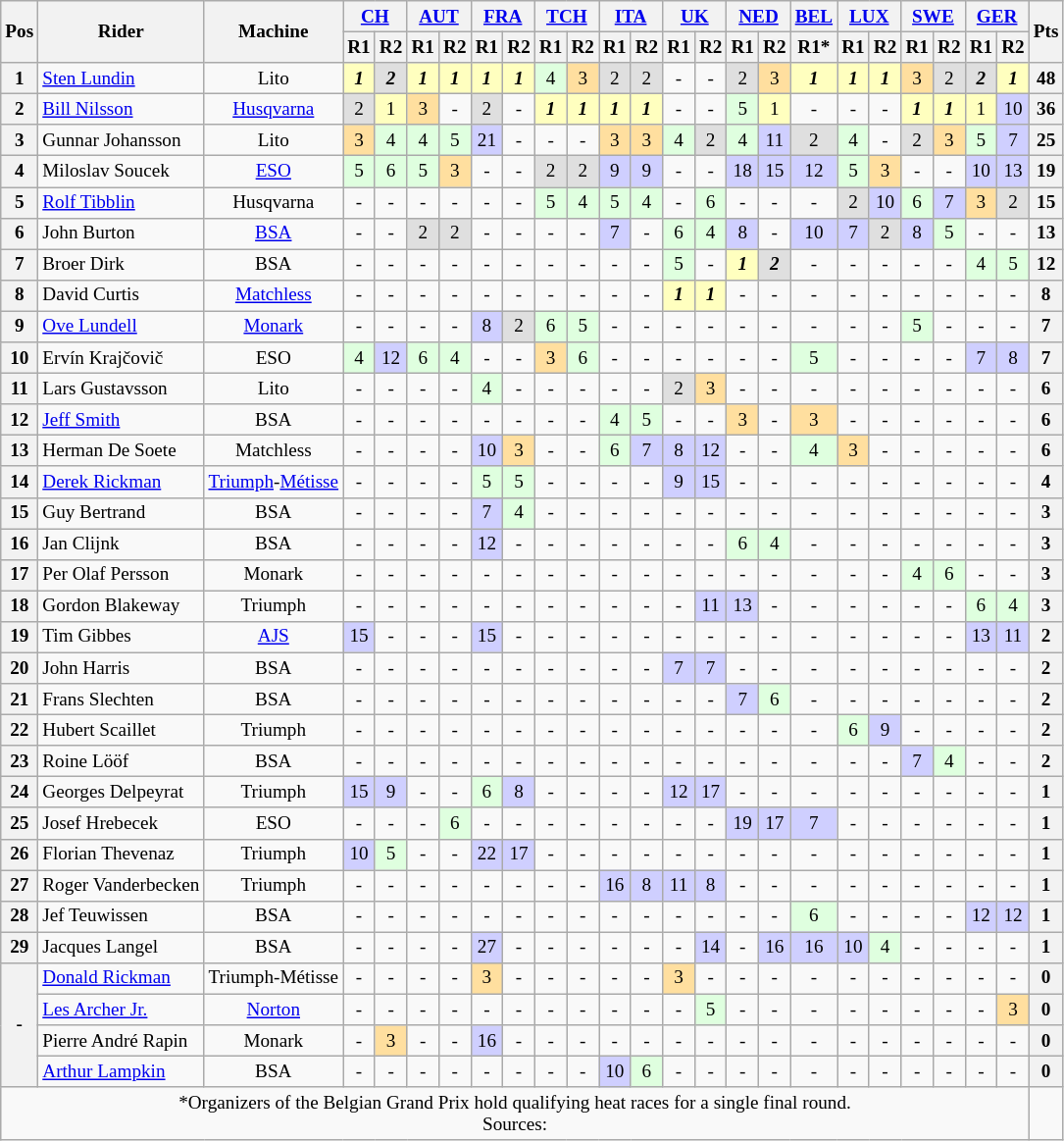<table class="wikitable" style="text-align:center; font-size:80%">
<tr>
<th valign="middle" rowspan=2>Pos</th>
<th valign="middle" rowspan=2>Rider</th>
<th valign="middle" rowspan=2>Machine</th>
<th colspan=2><a href='#'>CH</a><br></th>
<th colspan=2><a href='#'>AUT</a><br></th>
<th colspan=2><a href='#'>FRA</a><br></th>
<th colspan=2><a href='#'>TCH</a><br></th>
<th colspan=2><a href='#'>ITA</a><br></th>
<th colspan=2><a href='#'>UK</a><br></th>
<th colspan=2><a href='#'>NED</a><br></th>
<th><a href='#'>BEL</a><br></th>
<th colspan=2><a href='#'>LUX</a><br></th>
<th colspan=2><a href='#'>SWE</a><br></th>
<th colspan=2><a href='#'>GER</a><br></th>
<th rowspan=2>Pts</th>
</tr>
<tr>
<th>R1</th>
<th>R2</th>
<th>R1</th>
<th>R2</th>
<th>R1</th>
<th>R2</th>
<th>R1</th>
<th>R2</th>
<th>R1</th>
<th>R2</th>
<th>R1</th>
<th>R2</th>
<th>R1</th>
<th>R2</th>
<th>R1*</th>
<th>R1</th>
<th>R2</th>
<th>R1</th>
<th>R2</th>
<th>R1</th>
<th>R2</th>
</tr>
<tr>
<th>1</th>
<td align=left> <a href='#'>Sten Lundin</a></td>
<td>Lito</td>
<td style="background:#ffffbf;"><strong><em>1</em></strong></td>
<td style="background:#dfdfdf;"><strong><em>2</em></strong></td>
<td style="background:#ffffbf;"><strong><em>1</em></strong></td>
<td style="background:#ffffbf;"><strong><em>1</em></strong></td>
<td style="background:#ffffbf;"><strong><em>1</em></strong></td>
<td style="background:#ffffbf;"><strong><em>1</em></strong></td>
<td style="background:#dfffdf;">4</td>
<td style="background:#ffdf9f;">3</td>
<td style="background:#dfdfdf;">2</td>
<td style="background:#dfdfdf;">2</td>
<td>-</td>
<td>-</td>
<td style="background:#dfdfdf;">2</td>
<td style="background:#ffdf9f;">3</td>
<td style="background:#ffffbf;"><strong><em>1</em></strong></td>
<td style="background:#ffffbf;"><strong><em>1</em></strong></td>
<td style="background:#ffffbf;"><strong><em>1</em></strong></td>
<td style="background:#ffdf9f;">3</td>
<td style="background:#dfdfdf;">2</td>
<td style="background:#dfdfdf;"><strong><em>2</em></strong></td>
<td style="background:#ffffbf;"><strong><em>1</em></strong></td>
<th>48</th>
</tr>
<tr>
<th>2</th>
<td align=left> <a href='#'>Bill Nilsson</a></td>
<td><a href='#'>Husqvarna</a></td>
<td style="background:#dfdfdf;">2</td>
<td style="background:#ffffbf;">1</td>
<td style="background:#ffdf9f;">3</td>
<td>-</td>
<td style="background:#dfdfdf;">2</td>
<td>-</td>
<td style="background:#ffffbf;"><strong><em>1</em></strong></td>
<td style="background:#ffffbf;"><strong><em>1</em></strong></td>
<td style="background:#ffffbf;"><strong><em>1</em></strong></td>
<td style="background:#ffffbf;"><strong><em>1</em></strong></td>
<td>-</td>
<td>-</td>
<td style="background:#dfffdf;">5</td>
<td style="background:#ffffbf;">1</td>
<td>-</td>
<td>-</td>
<td>-</td>
<td style="background:#ffffbf;"><strong><em>1</em></strong></td>
<td style="background:#ffffbf;"><strong><em>1</em></strong></td>
<td style="background:#ffffbf;">1</td>
<td style="background:#cfcfff;">10</td>
<th>36</th>
</tr>
<tr>
<th>3</th>
<td align=left> Gunnar Johansson</td>
<td>Lito</td>
<td style="background:#ffdf9f;">3</td>
<td style="background:#dfffdf;">4</td>
<td style="background:#dfffdf;">4</td>
<td style="background:#dfffdf;">5</td>
<td style="background:#cfcfff;">21</td>
<td>-</td>
<td>-</td>
<td>-</td>
<td style="background:#ffdf9f;">3</td>
<td style="background:#ffdf9f;">3</td>
<td style="background:#dfffdf;">4</td>
<td style="background:#dfdfdf;">2</td>
<td style="background:#dfffdf;">4</td>
<td style="background:#cfcfff;">11</td>
<td style="background:#dfdfdf;">2</td>
<td style="background:#dfffdf;">4</td>
<td>-</td>
<td style="background:#dfdfdf;">2</td>
<td style="background:#ffdf9f;">3</td>
<td style="background:#dfffdf;">5</td>
<td style="background:#cfcfff;">7</td>
<th>25</th>
</tr>
<tr>
<th>4</th>
<td align=left> Miloslav Soucek</td>
<td><a href='#'>ESO</a></td>
<td style="background:#dfffdf;">5</td>
<td style="background:#dfffdf;">6</td>
<td style="background:#dfffdf;">5</td>
<td style="background:#ffdf9f;">3</td>
<td>-</td>
<td>-</td>
<td style="background:#dfdfdf;">2</td>
<td style="background:#dfdfdf;">2</td>
<td style="background:#cfcfff;">9</td>
<td style="background:#cfcfff;">9</td>
<td>-</td>
<td>-</td>
<td style="background:#cfcfff;">18</td>
<td style="background:#cfcfff;">15</td>
<td style="background:#cfcfff;">12</td>
<td style="background:#dfffdf;">5</td>
<td style="background:#ffdf9f;">3</td>
<td>-</td>
<td>-</td>
<td style="background:#cfcfff;">10</td>
<td style="background:#cfcfff;">13</td>
<th>19</th>
</tr>
<tr>
<th>5</th>
<td align=left> <a href='#'>Rolf Tibblin</a></td>
<td>Husqvarna</td>
<td>-</td>
<td>-</td>
<td>-</td>
<td>-</td>
<td>-</td>
<td>-</td>
<td style="background:#dfffdf;">5</td>
<td style="background:#dfffdf;">4</td>
<td style="background:#dfffdf;">5</td>
<td style="background:#dfffdf;">4</td>
<td>-</td>
<td style="background:#dfffdf;">6</td>
<td>-</td>
<td>-</td>
<td>-</td>
<td style="background:#dfdfdf;">2</td>
<td style="background:#cfcfff;">10</td>
<td style="background:#dfffdf;">6</td>
<td style="background:#cfcfff;">7</td>
<td style="background:#ffdf9f;">3</td>
<td style="background:#dfdfdf;">2</td>
<th>15</th>
</tr>
<tr>
<th>6</th>
<td align=left> John Burton</td>
<td><a href='#'>BSA</a></td>
<td>-</td>
<td>-</td>
<td style="background:#dfdfdf;">2</td>
<td style="background:#dfdfdf;">2</td>
<td>-</td>
<td>-</td>
<td>-</td>
<td>-</td>
<td style="background:#cfcfff;">7</td>
<td>-</td>
<td style="background:#dfffdf;">6</td>
<td style="background:#dfffdf;">4</td>
<td style="background:#cfcfff;">8</td>
<td>-</td>
<td style="background:#cfcfff;">10</td>
<td style="background:#cfcfff;">7</td>
<td style="background:#dfdfdf;">2</td>
<td style="background:#cfcfff;">8</td>
<td style="background:#dfffdf;">5</td>
<td>-</td>
<td>-</td>
<th>13</th>
</tr>
<tr>
<th>7</th>
<td align=left> Broer Dirk</td>
<td>BSA</td>
<td>-</td>
<td>-</td>
<td>-</td>
<td>-</td>
<td>-</td>
<td>-</td>
<td>-</td>
<td>-</td>
<td>-</td>
<td>-</td>
<td style="background:#dfffdf;">5</td>
<td>-</td>
<td style="background:#ffffbf;"><strong><em>1</em></strong></td>
<td style="background:#dfdfdf;"><strong><em>2</em></strong></td>
<td>-</td>
<td>-</td>
<td>-</td>
<td>-</td>
<td>-</td>
<td style="background:#dfffdf;">4</td>
<td style="background:#dfffdf;">5</td>
<th>12</th>
</tr>
<tr>
<th>8</th>
<td align=left> David Curtis</td>
<td><a href='#'>Matchless</a></td>
<td>-</td>
<td>-</td>
<td>-</td>
<td>-</td>
<td>-</td>
<td>-</td>
<td>-</td>
<td>-</td>
<td>-</td>
<td>-</td>
<td style="background:#ffffbf;"><strong><em>1</em></strong></td>
<td style="background:#ffffbf;"><strong><em>1</em></strong></td>
<td>-</td>
<td>-</td>
<td>-</td>
<td>-</td>
<td>-</td>
<td>-</td>
<td>-</td>
<td>-</td>
<td>-</td>
<th>8</th>
</tr>
<tr>
<th>9</th>
<td align=left> <a href='#'>Ove Lundell</a></td>
<td><a href='#'>Monark</a></td>
<td>-</td>
<td>-</td>
<td>-</td>
<td>-</td>
<td style="background:#cfcfff;">8</td>
<td style="background:#dfdfdf;">2</td>
<td style="background:#dfffdf;">6</td>
<td style="background:#dfffdf;">5</td>
<td>-</td>
<td>-</td>
<td>-</td>
<td>-</td>
<td>-</td>
<td>-</td>
<td>-</td>
<td>-</td>
<td>-</td>
<td style="background:#dfffdf;">5</td>
<td>-</td>
<td>-</td>
<td>-</td>
<th>7</th>
</tr>
<tr>
<th>10</th>
<td align=left> Ervín Krajčovič</td>
<td>ESO</td>
<td style="background:#dfffdf;">4</td>
<td style="background:#cfcfff;">12</td>
<td style="background:#dfffdf;">6</td>
<td style="background:#dfffdf;">4</td>
<td>-</td>
<td>-</td>
<td style="background:#ffdf9f;">3</td>
<td style="background:#dfffdf;">6</td>
<td>-</td>
<td>-</td>
<td>-</td>
<td>-</td>
<td>-</td>
<td>-</td>
<td style="background:#dfffdf;">5</td>
<td>-</td>
<td>-</td>
<td>-</td>
<td>-</td>
<td style="background:#cfcfff;">7</td>
<td style="background:#cfcfff;">8</td>
<th>7</th>
</tr>
<tr>
<th>11</th>
<td align=left> Lars Gustavsson</td>
<td>Lito</td>
<td>-</td>
<td>-</td>
<td>-</td>
<td>-</td>
<td style="background:#dfffdf;">4</td>
<td>-</td>
<td>-</td>
<td>-</td>
<td>-</td>
<td>-</td>
<td style="background:#dfdfdf;">2</td>
<td style="background:#ffdf9f;">3</td>
<td>-</td>
<td>-</td>
<td>-</td>
<td>-</td>
<td>-</td>
<td>-</td>
<td>-</td>
<td>-</td>
<td>-</td>
<th>6</th>
</tr>
<tr>
<th>12</th>
<td align=left> <a href='#'>Jeff Smith</a></td>
<td>BSA</td>
<td>-</td>
<td>-</td>
<td>-</td>
<td>-</td>
<td>-</td>
<td>-</td>
<td>-</td>
<td>-</td>
<td style="background:#dfffdf;">4</td>
<td style="background:#dfffdf;">5</td>
<td>-</td>
<td>-</td>
<td style="background:#ffdf9f;">3</td>
<td>-</td>
<td style="background:#ffdf9f;">3</td>
<td>-</td>
<td>-</td>
<td>-</td>
<td>-</td>
<td>-</td>
<td>-</td>
<th>6</th>
</tr>
<tr>
<th>13</th>
<td align=left> Herman De Soete</td>
<td>Matchless</td>
<td>-</td>
<td>-</td>
<td>-</td>
<td>-</td>
<td style="background:#cfcfff;">10</td>
<td style="background:#ffdf9f;">3</td>
<td>-</td>
<td>-</td>
<td style="background:#dfffdf;">6</td>
<td style="background:#cfcfff;">7</td>
<td style="background:#cfcfff;">8</td>
<td style="background:#cfcfff;">12</td>
<td>-</td>
<td>-</td>
<td style="background:#dfffdf;">4</td>
<td style="background:#ffdf9f;">3</td>
<td>-</td>
<td>-</td>
<td>-</td>
<td>-</td>
<td>-</td>
<th>6</th>
</tr>
<tr>
<th>14</th>
<td align=left> <a href='#'>Derek Rickman</a></td>
<td><a href='#'>Triumph</a>-<a href='#'>Métisse</a></td>
<td>-</td>
<td>-</td>
<td>-</td>
<td>-</td>
<td style="background:#dfffdf;">5</td>
<td style="background:#dfffdf;">5</td>
<td>-</td>
<td>-</td>
<td>-</td>
<td>-</td>
<td style="background:#cfcfff;">9</td>
<td style="background:#cfcfff;">15</td>
<td>-</td>
<td>-</td>
<td>-</td>
<td>-</td>
<td>-</td>
<td>-</td>
<td>-</td>
<td>-</td>
<td>-</td>
<th>4</th>
</tr>
<tr>
<th>15</th>
<td align=left> Guy Bertrand</td>
<td>BSA</td>
<td>-</td>
<td>-</td>
<td>-</td>
<td>-</td>
<td style="background:#cfcfff;">7</td>
<td style="background:#dfffdf;">4</td>
<td>-</td>
<td>-</td>
<td>-</td>
<td>-</td>
<td>-</td>
<td>-</td>
<td>-</td>
<td>-</td>
<td>-</td>
<td>-</td>
<td>-</td>
<td>-</td>
<td>-</td>
<td>-</td>
<td>-</td>
<th>3</th>
</tr>
<tr>
<th>16</th>
<td align=left> Jan Clijnk</td>
<td>BSA</td>
<td>-</td>
<td>-</td>
<td>-</td>
<td>-</td>
<td style="background:#cfcfff;">12</td>
<td>-</td>
<td>-</td>
<td>-</td>
<td>-</td>
<td>-</td>
<td>-</td>
<td>-</td>
<td style="background:#dfffdf;">6</td>
<td style="background:#dfffdf;">4</td>
<td>-</td>
<td>-</td>
<td>-</td>
<td>-</td>
<td>-</td>
<td>-</td>
<td>-</td>
<th>3</th>
</tr>
<tr>
<th>17</th>
<td align=left> Per Olaf Persson</td>
<td>Monark</td>
<td>-</td>
<td>-</td>
<td>-</td>
<td>-</td>
<td>-</td>
<td>-</td>
<td>-</td>
<td>-</td>
<td>-</td>
<td>-</td>
<td>-</td>
<td>-</td>
<td>-</td>
<td>-</td>
<td>-</td>
<td>-</td>
<td>-</td>
<td style="background:#dfffdf;">4</td>
<td style="background:#dfffdf;">6</td>
<td>-</td>
<td>-</td>
<th>3</th>
</tr>
<tr>
<th>18</th>
<td align=left> Gordon Blakeway</td>
<td>Triumph</td>
<td>-</td>
<td>-</td>
<td>-</td>
<td>-</td>
<td>-</td>
<td>-</td>
<td>-</td>
<td>-</td>
<td>-</td>
<td>-</td>
<td>-</td>
<td style="background:#cfcfff;">11</td>
<td style="background:#cfcfff;">13</td>
<td>-</td>
<td>-</td>
<td>-</td>
<td>-</td>
<td>-</td>
<td>-</td>
<td style="background:#dfffdf;">6</td>
<td style="background:#dfffdf;">4</td>
<th>3</th>
</tr>
<tr>
<th>19</th>
<td align=left> Tim Gibbes</td>
<td><a href='#'>AJS</a></td>
<td style="background:#cfcfff;">15</td>
<td>-</td>
<td>-</td>
<td>-</td>
<td style="background:#cfcfff;">15</td>
<td>-</td>
<td>-</td>
<td>-</td>
<td>-</td>
<td>-</td>
<td>-</td>
<td>-</td>
<td>-</td>
<td>-</td>
<td>-</td>
<td>-</td>
<td>-</td>
<td>-</td>
<td>-</td>
<td style="background:#cfcfff;">13</td>
<td style="background:#cfcfff;">11</td>
<th>2</th>
</tr>
<tr>
<th>20</th>
<td align=left> John Harris</td>
<td>BSA</td>
<td>-</td>
<td>-</td>
<td>-</td>
<td>-</td>
<td>-</td>
<td>-</td>
<td>-</td>
<td>-</td>
<td>-</td>
<td>-</td>
<td style="background:#cfcfff;">7</td>
<td style="background:#cfcfff;">7</td>
<td>-</td>
<td>-</td>
<td>-</td>
<td>-</td>
<td>-</td>
<td>-</td>
<td>-</td>
<td>-</td>
<td>-</td>
<th>2</th>
</tr>
<tr>
<th>21</th>
<td align=left> Frans Slechten</td>
<td>BSA</td>
<td>-</td>
<td>-</td>
<td>-</td>
<td>-</td>
<td>-</td>
<td>-</td>
<td>-</td>
<td>-</td>
<td>-</td>
<td>-</td>
<td>-</td>
<td>-</td>
<td style="background:#cfcfff;">7</td>
<td style="background:#dfffdf;">6</td>
<td>-</td>
<td>-</td>
<td>-</td>
<td>-</td>
<td>-</td>
<td>-</td>
<td>-</td>
<th>2</th>
</tr>
<tr>
<th>22</th>
<td align=left> Hubert Scaillet</td>
<td>Triumph</td>
<td>-</td>
<td>-</td>
<td>-</td>
<td>-</td>
<td>-</td>
<td>-</td>
<td>-</td>
<td>-</td>
<td>-</td>
<td>-</td>
<td>-</td>
<td>-</td>
<td>-</td>
<td>-</td>
<td>-</td>
<td style="background:#dfffdf;">6</td>
<td style="background:#cfcfff;">9</td>
<td>-</td>
<td>-</td>
<td>-</td>
<td>-</td>
<th>2</th>
</tr>
<tr>
<th>23</th>
<td align=left> Roine Lööf</td>
<td>BSA</td>
<td>-</td>
<td>-</td>
<td>-</td>
<td>-</td>
<td>-</td>
<td>-</td>
<td>-</td>
<td>-</td>
<td>-</td>
<td>-</td>
<td>-</td>
<td>-</td>
<td>-</td>
<td>-</td>
<td>-</td>
<td>-</td>
<td>-</td>
<td style="background:#cfcfff;">7</td>
<td style="background:#dfffdf;">4</td>
<td>-</td>
<td>-</td>
<th>2</th>
</tr>
<tr>
<th>24</th>
<td align=left> Georges Delpeyrat</td>
<td>Triumph</td>
<td style="background:#cfcfff;">15</td>
<td style="background:#cfcfff;">9</td>
<td>-</td>
<td>-</td>
<td style="background:#dfffdf;">6</td>
<td style="background:#cfcfff;">8</td>
<td>-</td>
<td>-</td>
<td>-</td>
<td>-</td>
<td style="background:#cfcfff;">12</td>
<td style="background:#cfcfff;">17</td>
<td>-</td>
<td>-</td>
<td>-</td>
<td>-</td>
<td>-</td>
<td>-</td>
<td>-</td>
<td>-</td>
<td>-</td>
<th>1</th>
</tr>
<tr>
<th>25</th>
<td align=left> Josef Hrebecek</td>
<td>ESO</td>
<td>-</td>
<td>-</td>
<td>-</td>
<td style="background:#dfffdf;">6</td>
<td>-</td>
<td>-</td>
<td>-</td>
<td>-</td>
<td>-</td>
<td>-</td>
<td>-</td>
<td>-</td>
<td style="background:#cfcfff;">19</td>
<td style="background:#cfcfff;">17</td>
<td style="background:#cfcfff;">7</td>
<td>-</td>
<td>-</td>
<td>-</td>
<td>-</td>
<td>-</td>
<td>-</td>
<th>1</th>
</tr>
<tr>
<th>26</th>
<td align=left> Florian Thevenaz</td>
<td>Triumph</td>
<td style="background:#cfcfff;">10</td>
<td style="background:#dfffdf;">5</td>
<td>-</td>
<td>-</td>
<td style="background:#cfcfff;">22</td>
<td style="background:#cfcfff;">17</td>
<td>-</td>
<td>-</td>
<td>-</td>
<td>-</td>
<td>-</td>
<td>-</td>
<td>-</td>
<td>-</td>
<td>-</td>
<td>-</td>
<td>-</td>
<td>-</td>
<td>-</td>
<td>-</td>
<td>-</td>
<th>1</th>
</tr>
<tr>
<th>27</th>
<td align=left> Roger Vanderbecken</td>
<td>Triumph</td>
<td>-</td>
<td>-</td>
<td>-</td>
<td>-</td>
<td>-</td>
<td>-</td>
<td>-</td>
<td>-</td>
<td style="background:#cfcfff;">16</td>
<td style="background:#cfcfff;">8</td>
<td style="background:#cfcfff;">11</td>
<td style="background:#cfcfff;">8</td>
<td>-</td>
<td>-</td>
<td>-</td>
<td>-</td>
<td>-</td>
<td>-</td>
<td>-</td>
<td>-</td>
<td>-</td>
<th>1</th>
</tr>
<tr>
<th>28</th>
<td align=left> Jef Teuwissen</td>
<td>BSA</td>
<td>-</td>
<td>-</td>
<td>-</td>
<td>-</td>
<td>-</td>
<td>-</td>
<td>-</td>
<td>-</td>
<td>-</td>
<td>-</td>
<td>-</td>
<td>-</td>
<td>-</td>
<td>-</td>
<td style="background:#dfffdf;">6</td>
<td>-</td>
<td>-</td>
<td>-</td>
<td>-</td>
<td style="background:#cfcfff;">12</td>
<td style="background:#cfcfff;">12</td>
<th>1</th>
</tr>
<tr>
<th>29</th>
<td align=left> Jacques Langel</td>
<td>BSA</td>
<td>-</td>
<td>-</td>
<td>-</td>
<td>-</td>
<td style="background:#cfcfff;">27</td>
<td>-</td>
<td>-</td>
<td>-</td>
<td>-</td>
<td>-</td>
<td>-</td>
<td style="background:#cfcfff;">14</td>
<td>-</td>
<td style="background:#cfcfff;">16</td>
<td style="background:#cfcfff;">16</td>
<td style="background:#cfcfff;">10</td>
<td style="background:#dfffdf;">4</td>
<td>-</td>
<td>-</td>
<td>-</td>
<td>-</td>
<th>1</th>
</tr>
<tr>
<th rowspan=4>-</th>
<td align=left> <a href='#'>Donald Rickman</a></td>
<td>Triumph-Métisse</td>
<td>-</td>
<td>-</td>
<td>-</td>
<td>-</td>
<td style="background:#ffdf9f;">3</td>
<td>-</td>
<td>-</td>
<td>-</td>
<td>-</td>
<td>-</td>
<td style="background:#ffdf9f;">3</td>
<td>-</td>
<td>-</td>
<td>-</td>
<td>-</td>
<td>-</td>
<td>-</td>
<td>-</td>
<td>-</td>
<td>-</td>
<td>-</td>
<th>0</th>
</tr>
<tr>
<td align=left> <a href='#'>Les Archer Jr.</a></td>
<td><a href='#'>Norton</a></td>
<td>-</td>
<td>-</td>
<td>-</td>
<td>-</td>
<td>-</td>
<td>-</td>
<td>-</td>
<td>-</td>
<td>-</td>
<td>-</td>
<td>-</td>
<td style="background:#dfffdf;">5</td>
<td>-</td>
<td>-</td>
<td>-</td>
<td>-</td>
<td>-</td>
<td>-</td>
<td>-</td>
<td>-</td>
<td style="background:#ffdf9f;">3</td>
<th>0</th>
</tr>
<tr>
<td align=left> Pierre André Rapin</td>
<td>Monark</td>
<td>-</td>
<td style="background:#ffdf9f;">3</td>
<td>-</td>
<td>-</td>
<td style="background:#cfcfff;">16</td>
<td>-</td>
<td>-</td>
<td>-</td>
<td>-</td>
<td>-</td>
<td>-</td>
<td>-</td>
<td>-</td>
<td>-</td>
<td>-</td>
<td>-</td>
<td>-</td>
<td>-</td>
<td>-</td>
<td>-</td>
<td>-</td>
<th>0</th>
</tr>
<tr>
<td align=left> <a href='#'>Arthur Lampkin</a></td>
<td>BSA</td>
<td>-</td>
<td>-</td>
<td>-</td>
<td>-</td>
<td>-</td>
<td>-</td>
<td>-</td>
<td>-</td>
<td style="background:#cfcfff;">10</td>
<td style="background:#dfffdf;">6</td>
<td>-</td>
<td>-</td>
<td>-</td>
<td>-</td>
<td>-</td>
<td>-</td>
<td>-</td>
<td>-</td>
<td>-</td>
<td>-</td>
<td>-</td>
<th>0</th>
</tr>
<tr>
<td colspan=24>*Organizers of the Belgian Grand Prix hold qualifying heat races for a single final round.<br>Sources:</td>
</tr>
</table>
